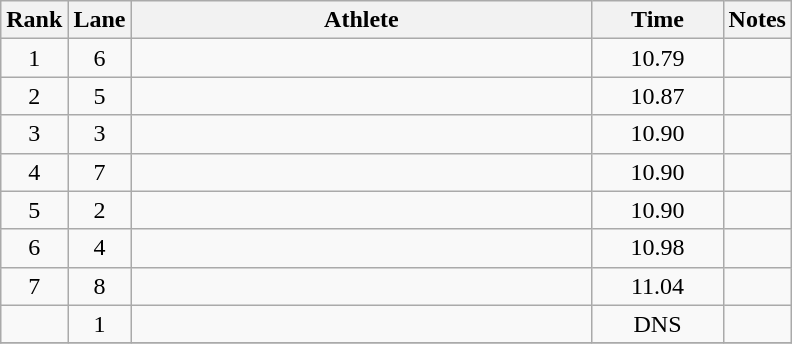<table class="wikitable" style="text-align:center">
<tr>
<th>Rank</th>
<th>Lane</th>
<th width=300>Athlete</th>
<th width=80>Time</th>
<th>Notes</th>
</tr>
<tr>
<td>1</td>
<td>6</td>
<td align=left></td>
<td>10.79</td>
<td></td>
</tr>
<tr>
<td>2</td>
<td>5</td>
<td align=left></td>
<td>10.87</td>
<td></td>
</tr>
<tr>
<td>3</td>
<td>3</td>
<td align=left></td>
<td>10.90</td>
<td></td>
</tr>
<tr>
<td>4</td>
<td>7</td>
<td align=left></td>
<td>10.90</td>
<td></td>
</tr>
<tr>
<td>5</td>
<td>2</td>
<td align=left></td>
<td>10.90</td>
<td></td>
</tr>
<tr>
<td>6</td>
<td>4</td>
<td align=left></td>
<td>10.98</td>
<td></td>
</tr>
<tr>
<td>7</td>
<td>8</td>
<td align=left></td>
<td>11.04</td>
<td></td>
</tr>
<tr>
<td></td>
<td>1</td>
<td align=left></td>
<td>DNS</td>
<td></td>
</tr>
<tr>
</tr>
</table>
